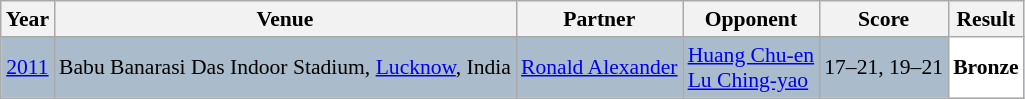<table class="sortable wikitable" style="font-size: 90%;">
<tr>
<th>Year</th>
<th>Venue</th>
<th>Partner</th>
<th>Opponent</th>
<th>Score</th>
<th>Result</th>
</tr>
<tr style="background:#AABBCC">
<td align="center"><a href='#'>2011</a></td>
<td align="left">Babu Banarasi Das Indoor Stadium, <a href='#'>Lucknow</a>, India</td>
<td align="left"> <a href='#'>Ronald Alexander</a></td>
<td align="left"> <a href='#'>Huang Chu-en</a><br> <a href='#'>Lu Ching-yao</a></td>
<td align="left">17–21, 19–21</td>
<td style="text-align:left; background:white"> <strong>Bronze</strong></td>
</tr>
</table>
